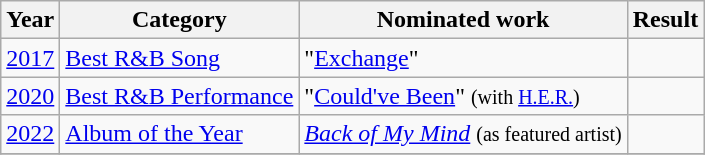<table class="wikitable">
<tr>
<th>Year</th>
<th>Category</th>
<th>Nominated work</th>
<th>Result</th>
</tr>
<tr>
<td><a href='#'>2017</a></td>
<td><a href='#'>Best R&B Song</a></td>
<td>"<a href='#'>Exchange</a>"</td>
<td></td>
</tr>
<tr>
<td><a href='#'>2020</a></td>
<td><a href='#'>Best R&B Performance</a></td>
<td>"<a href='#'>Could've Been</a>" <small>(with <a href='#'>H.E.R.</a>)</small></td>
<td></td>
</tr>
<tr>
<td><a href='#'>2022</a></td>
<td><a href='#'>Album of the Year</a></td>
<td><em><a href='#'>Back of My Mind</a></em> <small>(as featured artist)</small></td>
<td></td>
</tr>
<tr>
</tr>
</table>
